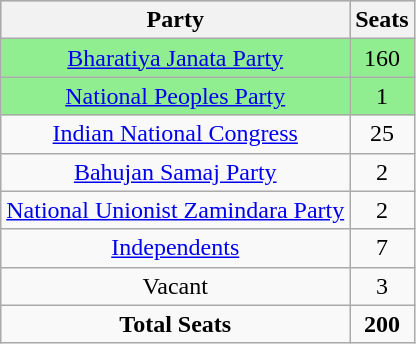<table class="wikitable sortable" style="text-align:center;">
<tr bgcolor="#cccccc">
<th>Party</th>
<th>Seats</th>
</tr>
<tr style="background:#90EE90;">
<td><a href='#'>Bharatiya Janata Party</a></td>
<td>160</td>
</tr>
<tr style="background:#90EE90;">
<td><a href='#'>National Peoples Party</a></td>
<td>1</td>
</tr>
<tr>
<td><a href='#'>Indian National Congress</a></td>
<td>25</td>
</tr>
<tr>
<td><a href='#'>Bahujan Samaj Party</a></td>
<td>2</td>
</tr>
<tr>
<td><a href='#'>National Unionist Zamindara Party</a></td>
<td>2</td>
</tr>
<tr>
<td><a href='#'>Independents</a></td>
<td>7</td>
</tr>
<tr>
<td>Vacant</td>
<td>3</td>
</tr>
<tr>
<td><strong>Total Seats</strong></td>
<td><strong>200</strong></td>
</tr>
</table>
